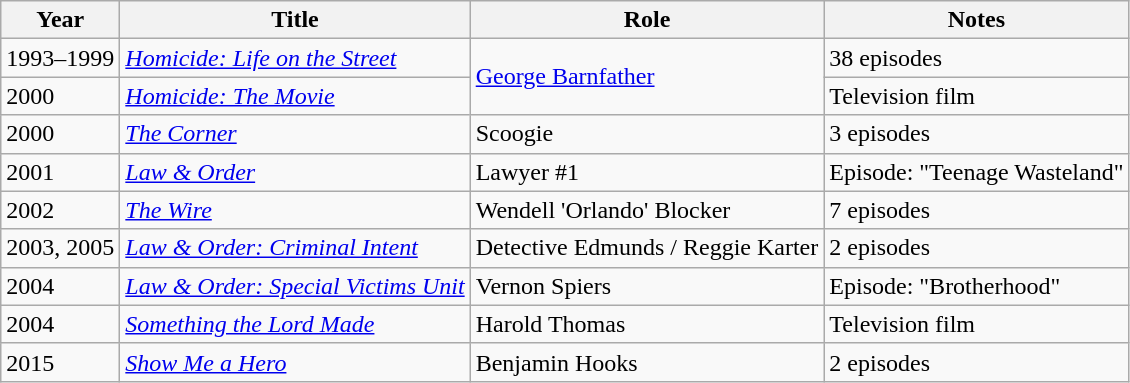<table class="wikitable sortable">
<tr>
<th>Year</th>
<th>Title</th>
<th>Role</th>
<th>Notes</th>
</tr>
<tr>
<td>1993–1999</td>
<td><em><a href='#'>Homicide: Life on the Street</a></em></td>
<td rowspan="2"><a href='#'>George Barnfather</a></td>
<td>38 episodes</td>
</tr>
<tr>
<td>2000</td>
<td><em><a href='#'>Homicide: The Movie</a></em></td>
<td>Television film</td>
</tr>
<tr>
<td>2000</td>
<td><em><a href='#'>The Corner</a></em></td>
<td>Scoogie</td>
<td>3 episodes</td>
</tr>
<tr>
<td>2001</td>
<td><em><a href='#'>Law & Order</a></em></td>
<td>Lawyer #1</td>
<td>Episode: "Teenage Wasteland"</td>
</tr>
<tr>
<td>2002</td>
<td><em><a href='#'>The Wire</a></em></td>
<td>Wendell 'Orlando' Blocker</td>
<td>7 episodes</td>
</tr>
<tr>
<td>2003, 2005</td>
<td><em><a href='#'>Law & Order: Criminal Intent</a></em></td>
<td>Detective Edmunds / Reggie Karter</td>
<td>2 episodes</td>
</tr>
<tr>
<td>2004</td>
<td><em><a href='#'>Law & Order: Special Victims Unit</a></em></td>
<td>Vernon Spiers</td>
<td>Episode: "Brotherhood"</td>
</tr>
<tr>
<td>2004</td>
<td><em><a href='#'>Something the Lord Made</a></em></td>
<td>Harold Thomas</td>
<td>Television film</td>
</tr>
<tr>
<td>2015</td>
<td><em><a href='#'>Show Me a Hero</a></em></td>
<td>Benjamin Hooks</td>
<td>2 episodes</td>
</tr>
</table>
